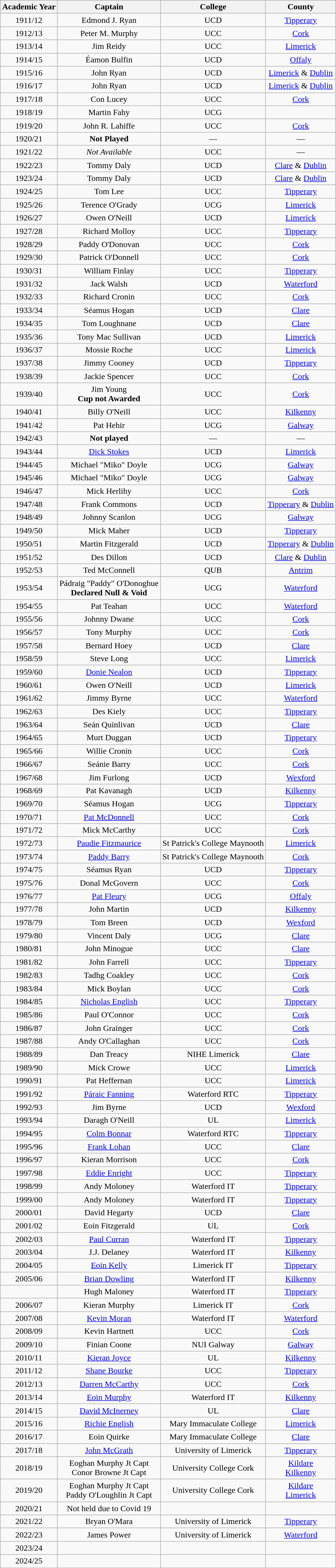<table class="wikitable">
<tr style="background:#efefef">
<th>Academic Year</th>
<th>Captain</th>
<th>College</th>
<th>County</th>
</tr>
<tr align="center">
<td>1911/12</td>
<td>Edmond J. Ryan</td>
<td>UCD</td>
<td><a href='#'>Tipperary</a></td>
</tr>
<tr align="center">
<td>1912/13</td>
<td>Peter M. Murphy</td>
<td>UCC</td>
<td><a href='#'>Cork</a></td>
</tr>
<tr align="center">
<td>1913/14</td>
<td>Jim Reidy</td>
<td>UCC</td>
<td><a href='#'>Limerick</a></td>
</tr>
<tr align="center">
<td>1914/15</td>
<td>Éamon Bulfin</td>
<td>UCD</td>
<td><a href='#'>Offaly</a></td>
</tr>
<tr align="center">
<td>1915/16</td>
<td>John Ryan</td>
<td>UCD</td>
<td><a href='#'>Limerick</a> & <a href='#'>Dublin</a></td>
</tr>
<tr align="center">
<td>1916/17</td>
<td>John Ryan</td>
<td>UCD</td>
<td><a href='#'>Limerick</a> & <a href='#'>Dublin</a></td>
</tr>
<tr align="center">
<td>1917/18</td>
<td>Con Lucey</td>
<td>UCC</td>
<td><a href='#'>Cork</a></td>
</tr>
<tr align="center">
<td>1918/19</td>
<td>Martin Fahy</td>
<td>UCG</td>
<td></td>
</tr>
<tr align="center">
<td>1919/20</td>
<td>John R. Lahiffe</td>
<td>UCC</td>
<td><a href='#'>Cork</a></td>
</tr>
<tr align="center">
<td>1920/21</td>
<td><strong>Not Played</strong></td>
<td>—</td>
<td>—</td>
</tr>
<tr align="center">
<td>1921/22</td>
<td><em>Not Available</em></td>
<td>UCC</td>
<td>—</td>
</tr>
<tr align="center">
<td>1922/23</td>
<td>Tommy Daly</td>
<td>UCD</td>
<td><a href='#'>Clare</a> & <a href='#'>Dublin</a></td>
</tr>
<tr align="center">
<td>1923/24</td>
<td>Tommy Daly</td>
<td>UCD</td>
<td><a href='#'>Clare</a> & <a href='#'>Dublin</a></td>
</tr>
<tr align="center">
<td>1924/25</td>
<td>Tom Lee</td>
<td>UCC</td>
<td><a href='#'>Tipperary</a></td>
</tr>
<tr align="center">
<td>1925/26</td>
<td>Terence O'Grady</td>
<td>UCG</td>
<td><a href='#'>Limerick</a></td>
</tr>
<tr align="center">
<td>1926/27</td>
<td>Owen O'Neill</td>
<td>UCD</td>
<td><a href='#'>Limerick</a></td>
</tr>
<tr align="center">
<td>1927/28</td>
<td>Richard Molloy</td>
<td>UCC</td>
<td><a href='#'>Tipperary</a></td>
</tr>
<tr align="center">
<td>1928/29</td>
<td>Paddy O'Donovan</td>
<td>UCC</td>
<td><a href='#'>Cork</a></td>
</tr>
<tr align="center">
<td>1929/30</td>
<td>Patrick O'Donnell</td>
<td>UCC</td>
<td><a href='#'>Cork</a></td>
</tr>
<tr align="center">
<td>1930/31</td>
<td>William Finlay</td>
<td>UCC</td>
<td><a href='#'>Tipperary</a></td>
</tr>
<tr align="center">
<td>1931/32</td>
<td>Jack Walsh</td>
<td>UCD</td>
<td><a href='#'>Waterford</a></td>
</tr>
<tr align="center">
<td>1932/33</td>
<td>Richard Cronin</td>
<td>UCC</td>
<td><a href='#'>Cork</a></td>
</tr>
<tr align="center">
<td>1933/34</td>
<td>Séamus Hogan</td>
<td>UCD</td>
<td><a href='#'>Clare</a></td>
</tr>
<tr align="center">
<td>1934/35</td>
<td>Tom Loughnane</td>
<td>UCD</td>
<td><a href='#'>Clare</a></td>
</tr>
<tr align="center">
<td>1935/36</td>
<td>Tony Mac Sullivan</td>
<td>UCD</td>
<td><a href='#'>Limerick</a></td>
</tr>
<tr align="center">
<td>1936/37</td>
<td>Mossie Roche</td>
<td>UCC</td>
<td><a href='#'>Limerick</a></td>
</tr>
<tr align="center">
<td>1937/38</td>
<td>Jimmy Cooney</td>
<td>UCD</td>
<td><a href='#'>Tipperary</a></td>
</tr>
<tr align="center">
<td>1938/39</td>
<td>Jackie Spencer</td>
<td>UCC</td>
<td><a href='#'>Cork</a></td>
</tr>
<tr align="center">
<td>1939/40</td>
<td>Jim Young<br><strong>Cup not Awarded</strong></td>
<td>UCC</td>
<td><a href='#'>Cork</a></td>
</tr>
<tr align="center">
<td>1940/41</td>
<td>Billy O'Neill</td>
<td>UCC</td>
<td><a href='#'>Kilkenny</a></td>
</tr>
<tr align="center">
<td>1941/42</td>
<td>Pat Hehir</td>
<td>UCG</td>
<td><a href='#'>Galway</a></td>
</tr>
<tr align="center">
<td>1942/43</td>
<td><strong>Not played</strong></td>
<td>—</td>
<td>—</td>
</tr>
<tr align="center">
<td>1943/44</td>
<td><a href='#'>Dick Stokes</a></td>
<td>UCD</td>
<td><a href='#'>Limerick</a></td>
</tr>
<tr align="center">
<td>1944/45</td>
<td>Michael "Miko" Doyle</td>
<td>UCG</td>
<td><a href='#'>Galway</a></td>
</tr>
<tr align="center">
<td>1945/46</td>
<td>Michael "Miko" Doyle</td>
<td>UCG</td>
<td><a href='#'>Galway</a></td>
</tr>
<tr align="center">
<td>1946/47</td>
<td>Mick Herlihy</td>
<td>UCC</td>
<td><a href='#'>Cork</a></td>
</tr>
<tr align="center">
<td>1947/48</td>
<td>Frank Commons</td>
<td>UCD</td>
<td><a href='#'>Tipperary</a> & <a href='#'>Dublin</a></td>
</tr>
<tr align="center">
<td>1948/49</td>
<td>Johnny Scanlon</td>
<td>UCG</td>
<td><a href='#'>Galway</a></td>
</tr>
<tr align="center">
<td>1949/50</td>
<td>Mick Maher</td>
<td>UCD</td>
<td><a href='#'>Tipperary</a></td>
</tr>
<tr align="center">
<td>1950/51</td>
<td>Martin Fitzgerald</td>
<td>UCD</td>
<td><a href='#'>Tipperary</a> & <a href='#'>Dublin</a></td>
</tr>
<tr align="center">
<td>1951/52</td>
<td>Des Dillon</td>
<td>UCD</td>
<td><a href='#'>Clare</a> & <a href='#'>Dublin</a></td>
</tr>
<tr align="center">
<td>1952/53</td>
<td>Ted McConnell</td>
<td>QUB</td>
<td><a href='#'>Antrim</a></td>
</tr>
<tr align="center">
<td>1953/54</td>
<td>Pádraig "Paddy" O'Donoghue<br><strong>Declared Null & Void</strong></td>
<td>UCG</td>
<td><a href='#'>Waterford</a></td>
</tr>
<tr align="center">
<td>1954/55</td>
<td>Pat Teahan</td>
<td>UCC</td>
<td><a href='#'>Waterford</a></td>
</tr>
<tr align="center">
<td>1955/56</td>
<td>Johnny Dwane</td>
<td>UCC</td>
<td><a href='#'>Cork</a></td>
</tr>
<tr align="center">
<td>1956/57</td>
<td>Tony Murphy</td>
<td>UCC</td>
<td><a href='#'>Cork</a></td>
</tr>
<tr align="center">
<td>1957/58</td>
<td>Bernard Hoey</td>
<td>UCD</td>
<td><a href='#'>Clare</a></td>
</tr>
<tr align="center">
<td>1958/59</td>
<td>Steve Long</td>
<td>UCC</td>
<td><a href='#'>Limerick</a></td>
</tr>
<tr align="center">
<td>1959/60</td>
<td><a href='#'>Donie Nealon</a></td>
<td>UCD</td>
<td><a href='#'>Tipperary</a></td>
</tr>
<tr align="center">
<td>1960/61</td>
<td>Owen O'Neill</td>
<td>UCD</td>
<td><a href='#'>Limerick</a></td>
</tr>
<tr align="center">
<td>1961/62</td>
<td>Jimmy Byrne</td>
<td>UCC</td>
<td><a href='#'>Waterford</a></td>
</tr>
<tr align="center">
<td>1962/63</td>
<td>Des Kiely</td>
<td>UCC</td>
<td><a href='#'>Tipperary</a></td>
</tr>
<tr align="center">
<td>1963/64</td>
<td>Seán Quinlivan</td>
<td>UCD</td>
<td><a href='#'>Clare</a></td>
</tr>
<tr align="center">
<td>1964/65</td>
<td>Murt Duggan</td>
<td>UCD</td>
<td><a href='#'>Tipperary</a></td>
</tr>
<tr align="center">
<td>1965/66</td>
<td>Willie Cronin</td>
<td>UCC</td>
<td><a href='#'>Cork</a></td>
</tr>
<tr align="center">
<td>1966/67</td>
<td>Seánie Barry</td>
<td>UCC</td>
<td><a href='#'>Cork</a></td>
</tr>
<tr align="center">
<td>1967/68</td>
<td>Jim Furlong</td>
<td>UCD</td>
<td><a href='#'>Wexford</a></td>
</tr>
<tr align="center">
<td>1968/69</td>
<td>Pat Kavanagh</td>
<td>UCD</td>
<td><a href='#'>Kilkenny</a></td>
</tr>
<tr align="center">
<td>1969/70</td>
<td>Séamus Hogan</td>
<td>UCG</td>
<td><a href='#'>Tipperary</a></td>
</tr>
<tr align="center">
<td>1970/71</td>
<td><a href='#'>Pat McDonnell</a></td>
<td>UCC</td>
<td><a href='#'>Cork</a></td>
</tr>
<tr align="center">
<td>1971/72</td>
<td>Mick McCarthy</td>
<td>UCC</td>
<td><a href='#'>Cork</a></td>
</tr>
<tr align="center">
<td>1972/73</td>
<td><a href='#'>Paudie Fitzmaurice</a></td>
<td>St Patrick's College Maynooth</td>
<td><a href='#'>Limerick</a></td>
</tr>
<tr align="center">
<td>1973/74</td>
<td><a href='#'>Paddy Barry</a></td>
<td>St Patrick's College Maynooth</td>
<td><a href='#'>Cork</a></td>
</tr>
<tr align="center">
<td>1974/75</td>
<td>Séamus Ryan</td>
<td>UCD</td>
<td><a href='#'>Tipperary</a></td>
</tr>
<tr align="center">
<td>1975/76</td>
<td>Donal McGovern</td>
<td>UCC</td>
<td><a href='#'>Cork</a></td>
</tr>
<tr align="center">
<td>1976/77</td>
<td><a href='#'>Pat Fleury</a></td>
<td>UCG</td>
<td><a href='#'>Offaly</a></td>
</tr>
<tr align="center">
<td>1977/78</td>
<td>John Martin</td>
<td>UCD</td>
<td><a href='#'>Kilkenny</a></td>
</tr>
<tr align="center">
<td>1978/79</td>
<td>Tom Breen</td>
<td>UCD</td>
<td><a href='#'>Wexford</a></td>
</tr>
<tr align="center">
<td>1979/80</td>
<td>Vincent Daly</td>
<td>UCG</td>
<td><a href='#'>Clare</a></td>
</tr>
<tr align="center">
<td>1980/81</td>
<td>John Minogue</td>
<td>UCC</td>
<td><a href='#'>Clare</a></td>
</tr>
<tr align="center">
<td>1981/82</td>
<td>John Farrell</td>
<td>UCC</td>
<td><a href='#'>Tipperary</a></td>
</tr>
<tr align="center">
<td>1982/83</td>
<td>Tadhg Coakley</td>
<td>UCC</td>
<td><a href='#'>Cork</a></td>
</tr>
<tr align="center">
<td>1983/84</td>
<td>Mick Boylan</td>
<td>UCC</td>
<td><a href='#'>Cork</a></td>
</tr>
<tr align="center">
<td>1984/85</td>
<td><a href='#'>Nicholas English</a></td>
<td>UCC</td>
<td><a href='#'>Tipperary</a></td>
</tr>
<tr align="center">
<td>1985/86</td>
<td>Paul O'Connor</td>
<td>UCC</td>
<td><a href='#'>Cork</a></td>
</tr>
<tr align="center">
<td>1986/87</td>
<td>John Grainger</td>
<td>UCC</td>
<td><a href='#'>Cork</a></td>
</tr>
<tr align="center">
<td>1987/88</td>
<td>Andy O'Callaghan</td>
<td>UCC</td>
<td><a href='#'>Cork</a></td>
</tr>
<tr align="center">
<td>1988/89</td>
<td>Dan Treacy</td>
<td>NIHE Limerick</td>
<td><a href='#'>Clare</a></td>
</tr>
<tr align="center">
<td>1989/90</td>
<td>Mick Crowe</td>
<td>UCC</td>
<td><a href='#'>Limerick</a></td>
</tr>
<tr align="center">
<td>1990/91</td>
<td>Pat Heffernan</td>
<td>UCC</td>
<td><a href='#'>Limerick</a></td>
</tr>
<tr align="center">
<td>1991/92</td>
<td><a href='#'>Páraic Fanning</a></td>
<td>Waterford RTC</td>
<td><a href='#'>Tipperary</a></td>
</tr>
<tr align="center">
<td>1992/93</td>
<td>Jim Byrne</td>
<td>UCD</td>
<td><a href='#'>Wexford</a></td>
</tr>
<tr align="center">
<td>1993/94</td>
<td>Daragh O'Neill</td>
<td>UL</td>
<td><a href='#'>Limerick</a></td>
</tr>
<tr align="center">
<td>1994/95</td>
<td><a href='#'>Colm Bonnar</a></td>
<td>Waterford RTC</td>
<td><a href='#'>Tipperary</a></td>
</tr>
<tr align="center">
<td>1995/96</td>
<td><a href='#'>Frank Lohan</a></td>
<td>UCC</td>
<td><a href='#'>Clare</a></td>
</tr>
<tr align="center">
<td>1996/97</td>
<td>Kieran Morrison</td>
<td>UCC</td>
<td><a href='#'>Cork</a></td>
</tr>
<tr align="center">
<td>1997/98</td>
<td><a href='#'>Eddie Enright</a></td>
<td>UCC</td>
<td><a href='#'>Tipperary</a></td>
</tr>
<tr align="center">
<td>1998/99</td>
<td>Andy Moloney</td>
<td>Waterford IT</td>
<td><a href='#'>Tipperary</a></td>
</tr>
<tr align="center">
<td>1999/00</td>
<td>Andy Moloney</td>
<td>Waterford IT</td>
<td><a href='#'>Tipperary</a></td>
</tr>
<tr align="center">
<td>2000/01</td>
<td>David Hegarty</td>
<td>UCD</td>
<td><a href='#'>Clare</a></td>
</tr>
<tr align="center">
<td>2001/02</td>
<td>Eoin Fitzgerald</td>
<td>UL</td>
<td><a href='#'>Cork</a></td>
</tr>
<tr align="center">
<td>2002/03</td>
<td><a href='#'>Paul Curran</a></td>
<td>Waterford IT</td>
<td><a href='#'>Tipperary</a></td>
</tr>
<tr align="center">
<td>2003/04</td>
<td>J.J. Delaney</td>
<td>Waterford IT</td>
<td><a href='#'>Kilkenny</a></td>
</tr>
<tr align="center">
<td>2004/05</td>
<td><a href='#'>Eoin Kelly</a></td>
<td>Limerick IT</td>
<td><a href='#'>Tipperary</a></td>
</tr>
<tr align="center">
<td>2005/06</td>
<td><a href='#'>Brian Dowling</a></td>
<td>Waterford IT</td>
<td><a href='#'>Kilkenny</a></td>
</tr>
<tr align="center">
<td></td>
<td>Hugh Maloney</td>
<td>Waterford IT</td>
<td><a href='#'>Tipperary</a></td>
</tr>
<tr align="center">
<td>2006/07</td>
<td>Kieran Murphy</td>
<td>Limerick IT</td>
<td><a href='#'>Cork</a></td>
</tr>
<tr align="center">
<td>2007/08</td>
<td><a href='#'>Kevin Moran</a></td>
<td>Waterford IT</td>
<td><a href='#'>Waterford</a></td>
</tr>
<tr align="center">
<td>2008/09</td>
<td>Kevin Hartnett</td>
<td>UCC</td>
<td><a href='#'>Cork</a></td>
</tr>
<tr align="center">
<td>2009/10</td>
<td>Finian Coone</td>
<td>NUI Galway</td>
<td><a href='#'>Galway</a></td>
</tr>
<tr align="center">
<td>2010/11</td>
<td><a href='#'>Kieran Joyce</a></td>
<td>UL</td>
<td><a href='#'>Kilkenny</a></td>
</tr>
<tr align="center">
<td>2011/12</td>
<td><a href='#'>Shane Bourke</a></td>
<td>UCC</td>
<td><a href='#'>Tipperary</a></td>
</tr>
<tr align="center">
<td>2012/13</td>
<td><a href='#'>Darren McCarthy</a></td>
<td>UCC</td>
<td><a href='#'>Cork</a></td>
</tr>
<tr align="center">
<td>2013/14</td>
<td><a href='#'>Eoin Murphy</a></td>
<td>Waterford IT</td>
<td><a href='#'>Kilkenny</a></td>
</tr>
<tr align="center">
<td>2014/15</td>
<td><a href='#'>David McInerney</a></td>
<td>UL</td>
<td><a href='#'>Clare</a></td>
</tr>
<tr align="center">
<td>2015/16</td>
<td><a href='#'>Richie English</a></td>
<td>Mary Immaculate College</td>
<td><a href='#'>Limerick</a></td>
</tr>
<tr align="center">
<td>2016/17</td>
<td>Eoin Quirke</td>
<td>Mary Immaculate College</td>
<td><a href='#'>Clare</a></td>
</tr>
<tr align="center">
<td>2017/18</td>
<td><a href='#'>John McGrath</a></td>
<td>University of Limerick</td>
<td><a href='#'>Tipperary</a></td>
</tr>
<tr align="center">
<td>2018/19</td>
<td>Eoghan Murphy Jt Capt<br>Conor Browne Jt Capt </td>
<td>University College Cork</td>
<td><a href='#'>Kildare</a><br><a href='#'>Kilkenny</a></td>
</tr>
<tr align="center">
<td>2019/20</td>
<td>Eoghan Murphy Jt Capt<br>Paddy O'Loughlin Jt Capt</td>
<td>University College Cork</td>
<td><a href='#'>Kildare</a><br><a href='#'>Limerick</a></td>
</tr>
<tr align="center">
<td>2020/21</td>
<td>Not held due to Covid 19</td>
<td></td>
<td></td>
</tr>
<tr align="center">
<td>2021/22</td>
<td>Bryan O'Mara</td>
<td>University of Limerick</td>
<td><a href='#'>Tipperary</a></td>
</tr>
<tr align="center">
<td>2022/23</td>
<td>James Power</td>
<td>University of Limerick</td>
<td><a href='#'>Waterford</a></td>
</tr>
<tr align="center">
<td>2023/24</td>
<td></td>
<td></td>
<td></td>
</tr>
<tr align="center">
<td>2024/25</td>
<td></td>
<td></td>
<td></td>
</tr>
<tr align="center">
</tr>
</table>
